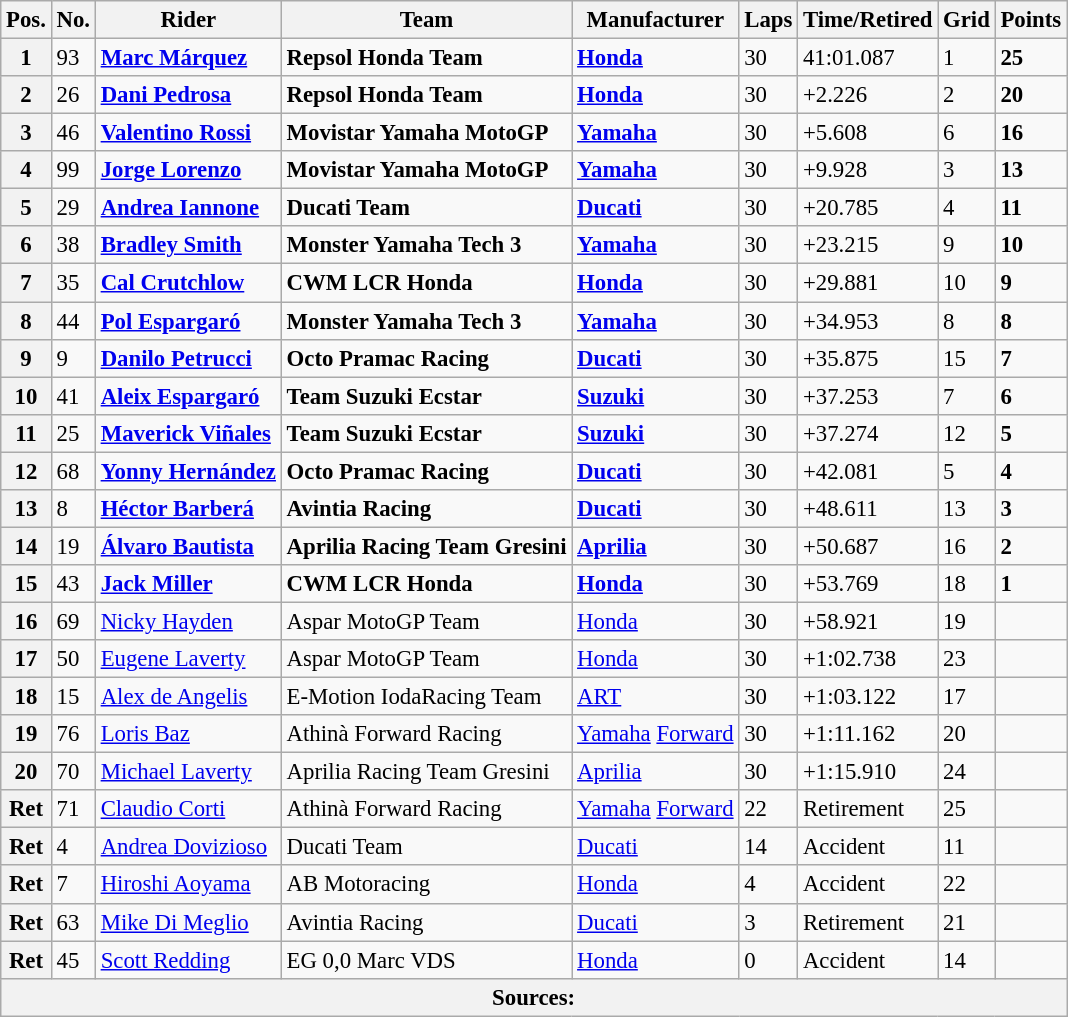<table class="wikitable" style="font-size: 95%;">
<tr>
<th>Pos.</th>
<th>No.</th>
<th>Rider</th>
<th>Team</th>
<th>Manufacturer</th>
<th>Laps</th>
<th>Time/Retired</th>
<th>Grid</th>
<th>Points</th>
</tr>
<tr>
<th>1</th>
<td>93</td>
<td> <strong><a href='#'>Marc Márquez</a></strong></td>
<td><strong>Repsol Honda Team</strong></td>
<td><strong><a href='#'>Honda</a></strong></td>
<td>30</td>
<td>41:01.087</td>
<td>1</td>
<td><strong>25</strong></td>
</tr>
<tr>
<th>2</th>
<td>26</td>
<td> <strong><a href='#'>Dani Pedrosa</a></strong></td>
<td><strong>Repsol Honda Team</strong></td>
<td><strong><a href='#'>Honda</a></strong></td>
<td>30</td>
<td>+2.226</td>
<td>2</td>
<td><strong>20</strong></td>
</tr>
<tr>
<th>3</th>
<td>46</td>
<td> <strong><a href='#'>Valentino Rossi</a></strong></td>
<td><strong>Movistar Yamaha MotoGP</strong></td>
<td><strong><a href='#'>Yamaha</a></strong></td>
<td>30</td>
<td>+5.608</td>
<td>6</td>
<td><strong>16</strong></td>
</tr>
<tr>
<th>4</th>
<td>99</td>
<td> <strong><a href='#'>Jorge Lorenzo</a></strong></td>
<td><strong>Movistar Yamaha MotoGP</strong></td>
<td><strong><a href='#'>Yamaha</a></strong></td>
<td>30</td>
<td>+9.928</td>
<td>3</td>
<td><strong>13</strong></td>
</tr>
<tr>
<th>5</th>
<td>29</td>
<td> <strong><a href='#'>Andrea Iannone</a></strong></td>
<td><strong>Ducati Team</strong></td>
<td><strong><a href='#'>Ducati</a></strong></td>
<td>30</td>
<td>+20.785</td>
<td>4</td>
<td><strong>11</strong></td>
</tr>
<tr>
<th>6</th>
<td>38</td>
<td> <strong><a href='#'>Bradley Smith</a></strong></td>
<td><strong>Monster Yamaha Tech 3</strong></td>
<td><strong><a href='#'>Yamaha</a></strong></td>
<td>30</td>
<td>+23.215</td>
<td>9</td>
<td><strong>10</strong></td>
</tr>
<tr>
<th>7</th>
<td>35</td>
<td> <strong><a href='#'>Cal Crutchlow</a></strong></td>
<td><strong>CWM LCR Honda</strong></td>
<td><strong><a href='#'>Honda</a></strong></td>
<td>30</td>
<td>+29.881</td>
<td>10</td>
<td><strong>9</strong></td>
</tr>
<tr>
<th>8</th>
<td>44</td>
<td> <strong><a href='#'>Pol Espargaró</a></strong></td>
<td><strong>Monster Yamaha Tech 3</strong></td>
<td><strong><a href='#'>Yamaha</a></strong></td>
<td>30</td>
<td>+34.953</td>
<td>8</td>
<td><strong>8</strong></td>
</tr>
<tr>
<th>9</th>
<td>9</td>
<td> <strong><a href='#'>Danilo Petrucci</a></strong></td>
<td><strong>Octo Pramac Racing</strong></td>
<td><strong><a href='#'>Ducati</a></strong></td>
<td>30</td>
<td>+35.875</td>
<td>15</td>
<td><strong>7</strong></td>
</tr>
<tr>
<th>10</th>
<td>41</td>
<td> <strong><a href='#'>Aleix Espargaró</a></strong></td>
<td><strong>Team Suzuki Ecstar</strong></td>
<td><strong><a href='#'>Suzuki</a></strong></td>
<td>30</td>
<td>+37.253</td>
<td>7</td>
<td><strong>6</strong></td>
</tr>
<tr>
<th>11</th>
<td>25</td>
<td> <strong><a href='#'>Maverick Viñales</a></strong></td>
<td><strong>Team Suzuki Ecstar</strong></td>
<td><strong><a href='#'>Suzuki</a></strong></td>
<td>30</td>
<td>+37.274</td>
<td>12</td>
<td><strong>5</strong></td>
</tr>
<tr>
<th>12</th>
<td>68</td>
<td> <strong><a href='#'>Yonny Hernández</a></strong></td>
<td><strong>Octo Pramac Racing</strong></td>
<td><strong><a href='#'>Ducati</a></strong></td>
<td>30</td>
<td>+42.081</td>
<td>5</td>
<td><strong>4</strong></td>
</tr>
<tr>
<th>13</th>
<td>8</td>
<td> <strong><a href='#'>Héctor Barberá</a></strong></td>
<td><strong>Avintia Racing</strong></td>
<td><strong><a href='#'>Ducati</a></strong></td>
<td>30</td>
<td>+48.611</td>
<td>13</td>
<td><strong>3</strong></td>
</tr>
<tr>
<th>14</th>
<td>19</td>
<td> <strong><a href='#'>Álvaro Bautista</a></strong></td>
<td><strong>Aprilia Racing Team Gresini</strong></td>
<td><strong><a href='#'>Aprilia</a></strong></td>
<td>30</td>
<td>+50.687</td>
<td>16</td>
<td><strong>2</strong></td>
</tr>
<tr>
<th>15</th>
<td>43</td>
<td> <strong><a href='#'>Jack Miller</a></strong></td>
<td><strong>CWM LCR Honda</strong></td>
<td><strong><a href='#'>Honda</a></strong></td>
<td>30</td>
<td>+53.769</td>
<td>18</td>
<td><strong>1</strong></td>
</tr>
<tr>
<th>16</th>
<td>69</td>
<td> <a href='#'>Nicky Hayden</a></td>
<td>Aspar MotoGP Team</td>
<td><a href='#'>Honda</a></td>
<td>30</td>
<td>+58.921</td>
<td>19</td>
<td></td>
</tr>
<tr>
<th>17</th>
<td>50</td>
<td> <a href='#'>Eugene Laverty</a></td>
<td>Aspar MotoGP Team</td>
<td><a href='#'>Honda</a></td>
<td>30</td>
<td>+1:02.738</td>
<td>23</td>
<td></td>
</tr>
<tr>
<th>18</th>
<td>15</td>
<td> <a href='#'>Alex de Angelis</a></td>
<td>E-Motion IodaRacing Team</td>
<td><a href='#'>ART</a></td>
<td>30</td>
<td>+1:03.122</td>
<td>17</td>
<td></td>
</tr>
<tr>
<th>19</th>
<td>76</td>
<td> <a href='#'>Loris Baz</a></td>
<td>Athinà Forward Racing</td>
<td><a href='#'>Yamaha</a> <a href='#'>Forward</a></td>
<td>30</td>
<td>+1:11.162</td>
<td>20</td>
<td></td>
</tr>
<tr>
<th>20</th>
<td>70</td>
<td> <a href='#'>Michael Laverty</a></td>
<td>Aprilia Racing Team Gresini</td>
<td><a href='#'>Aprilia</a></td>
<td>30</td>
<td>+1:15.910</td>
<td>24</td>
<td></td>
</tr>
<tr>
<th>Ret</th>
<td>71</td>
<td> <a href='#'>Claudio Corti</a></td>
<td>Athinà Forward Racing</td>
<td><a href='#'>Yamaha</a> <a href='#'>Forward</a></td>
<td>22</td>
<td>Retirement</td>
<td>25</td>
<td></td>
</tr>
<tr>
<th>Ret</th>
<td>4</td>
<td> <a href='#'>Andrea Dovizioso</a></td>
<td>Ducati Team</td>
<td><a href='#'>Ducati</a></td>
<td>14</td>
<td>Accident</td>
<td>11</td>
<td></td>
</tr>
<tr>
<th>Ret</th>
<td>7</td>
<td> <a href='#'>Hiroshi Aoyama</a></td>
<td>AB Motoracing</td>
<td><a href='#'>Honda</a></td>
<td>4</td>
<td>Accident</td>
<td>22</td>
<td></td>
</tr>
<tr>
<th>Ret</th>
<td>63</td>
<td> <a href='#'>Mike Di Meglio</a></td>
<td>Avintia Racing</td>
<td><a href='#'>Ducati</a></td>
<td>3</td>
<td>Retirement</td>
<td>21</td>
<td></td>
</tr>
<tr>
<th>Ret</th>
<td>45</td>
<td> <a href='#'>Scott Redding</a></td>
<td>EG 0,0 Marc VDS</td>
<td><a href='#'>Honda</a></td>
<td>0</td>
<td>Accident</td>
<td>14</td>
<td></td>
</tr>
<tr>
<th colspan=9>Sources: </th>
</tr>
</table>
